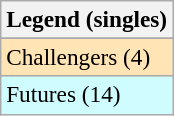<table class=wikitable style=font-size:97%>
<tr>
<th>Legend (singles)</th>
</tr>
<tr bgcolor=e5d1cb>
</tr>
<tr bgcolor=moccasin>
<td>Challengers (4)</td>
</tr>
<tr bgcolor=CFFCFF>
<td>Futures (14)</td>
</tr>
</table>
